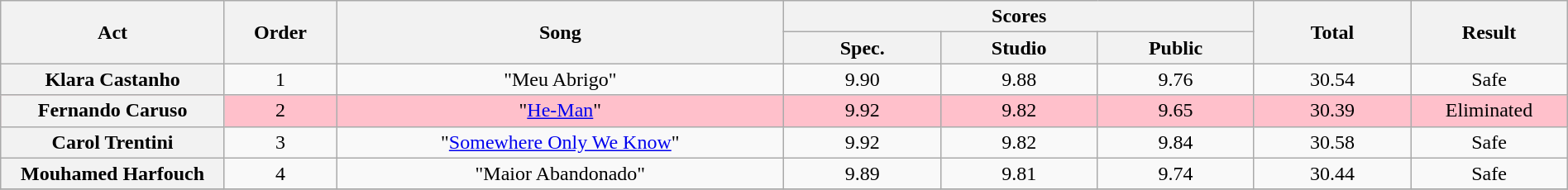<table class="wikitable plainrowheaders" style="text-align:center; width:100%;">
<tr>
<th scope="col" rowspan=2 width="10.0%">Act</th>
<th scope="col" rowspan=2 width="05.0%">Order</th>
<th scope="col" rowspan=2 width="20.0%">Song</th>
<th scope="col" colspan=3 width="20.0%">Scores</th>
<th scope="col" rowspan=2 width="07.0%">Total</th>
<th scope="col" rowspan=2 width="07.0%">Result</th>
</tr>
<tr>
<th scope="col" width="07.0%">Spec.</th>
<th scope="col" width="07.0%">Studio</th>
<th scope="col" width="07.0%">Public</th>
</tr>
<tr>
<th scope="row">Klara Castanho</th>
<td>1</td>
<td>"Meu Abrigo"</td>
<td>9.90 </td>
<td>9.88</td>
<td>9.76</td>
<td>30.54</td>
<td>Safe</td>
</tr>
<tr bgcolor=FFC0CB>
<th scope="row">Fernando Caruso</th>
<td>2</td>
<td>"<a href='#'>He-Man</a>"</td>
<td>9.92 </td>
<td>9.82</td>
<td>9.65</td>
<td>30.39</td>
<td>Eliminated</td>
</tr>
<tr>
<th scope="row">Carol Trentini</th>
<td>3</td>
<td>"<a href='#'>Somewhere Only We Know</a>"</td>
<td>9.92 </td>
<td>9.82</td>
<td>9.84</td>
<td>30.58</td>
<td>Safe</td>
</tr>
<tr>
<th scope="row">Mouhamed Harfouch</th>
<td>4</td>
<td>"Maior Abandonado"</td>
<td>9.89 </td>
<td>9.81</td>
<td>9.74</td>
<td>30.44</td>
<td>Safe</td>
</tr>
<tr>
</tr>
</table>
